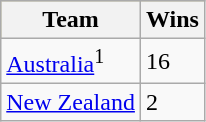<table class="wikitable">
<tr bgcolor=#bdb76b>
<th>Team</th>
<th>Wins</th>
</tr>
<tr>
<td> <a href='#'>Australia</a><sup>1</sup></td>
<td>16</td>
</tr>
<tr>
<td> <a href='#'>New Zealand</a></td>
<td>2</td>
</tr>
</table>
